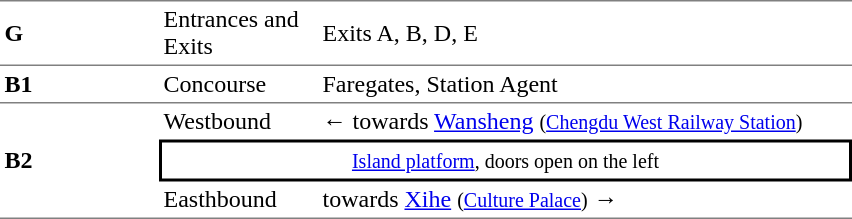<table cellspacing=0 cellpadding=3>
<tr>
<td style="border-top:solid 1px gray;border-bottom:solid 1px gray;" width=100><strong>G</strong></td>
<td style="border-top:solid 1px gray;border-bottom:solid 1px gray;" width=100>Entrances and Exits</td>
<td style="border-top:solid 1px gray;border-bottom:solid 1px gray;" width=350>Exits A, B, D, E</td>
</tr>
<tr>
<td style="border-bottom:solid 1px gray;"><strong>B1</strong></td>
<td style="border-bottom:solid 1px gray;">Concourse</td>
<td style="border-bottom:solid 1px gray;">Faregates, Station Agent</td>
</tr>
<tr>
<td style="border-top:solid 0px gray;border-bottom:solid 1px gray;" rowspan=3><strong>B2</strong></td>
<td>Westbound</td>
<td>←  towards <a href='#'>Wansheng</a> <small>(<a href='#'>Chengdu West Railway Station</a>)</small></td>
</tr>
<tr>
<td style="border-right:solid 2px black;border-left:solid 2px black;border-top:solid 2px black;border-bottom:solid 2px black;text-align:center;" colspan=2><small><a href='#'>Island platform</a>, doors open on the left</small></td>
</tr>
<tr>
<td style="border-bottom:solid 1px gray;">Easthbound</td>
<td style="border-bottom:solid 1px gray;">  towards <a href='#'>Xihe</a> <small>(<a href='#'>Culture Palace</a>)</small> →</td>
</tr>
</table>
